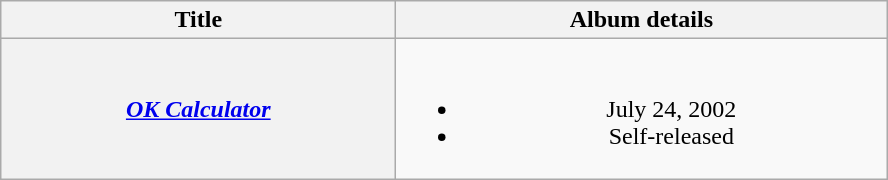<table class="wikitable plainrowheaders" style="text-align:center;">
<tr>
<th scope="col" style="width:16em;">Title</th>
<th scope="col" style="width:20em;">Album details</th>
</tr>
<tr>
<th scope="row"><em><a href='#'>OK Calculator</a></em></th>
<td><br><ul><li>July 24, 2002</li><li>Self-released</li></ul></td>
</tr>
</table>
